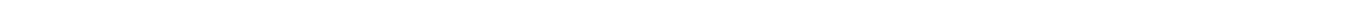<table style="width:88%; text-align:center;">
<tr style="color:white;">
<td style="background:"><strong>1</strong></td>
<td style="background:"><strong>69</strong></td>
<td style="background:"><strong>15</strong></td>
<td style="background:"><strong>1</strong></td>
<td style="background:"><strong>58</strong></td>
</tr>
</table>
